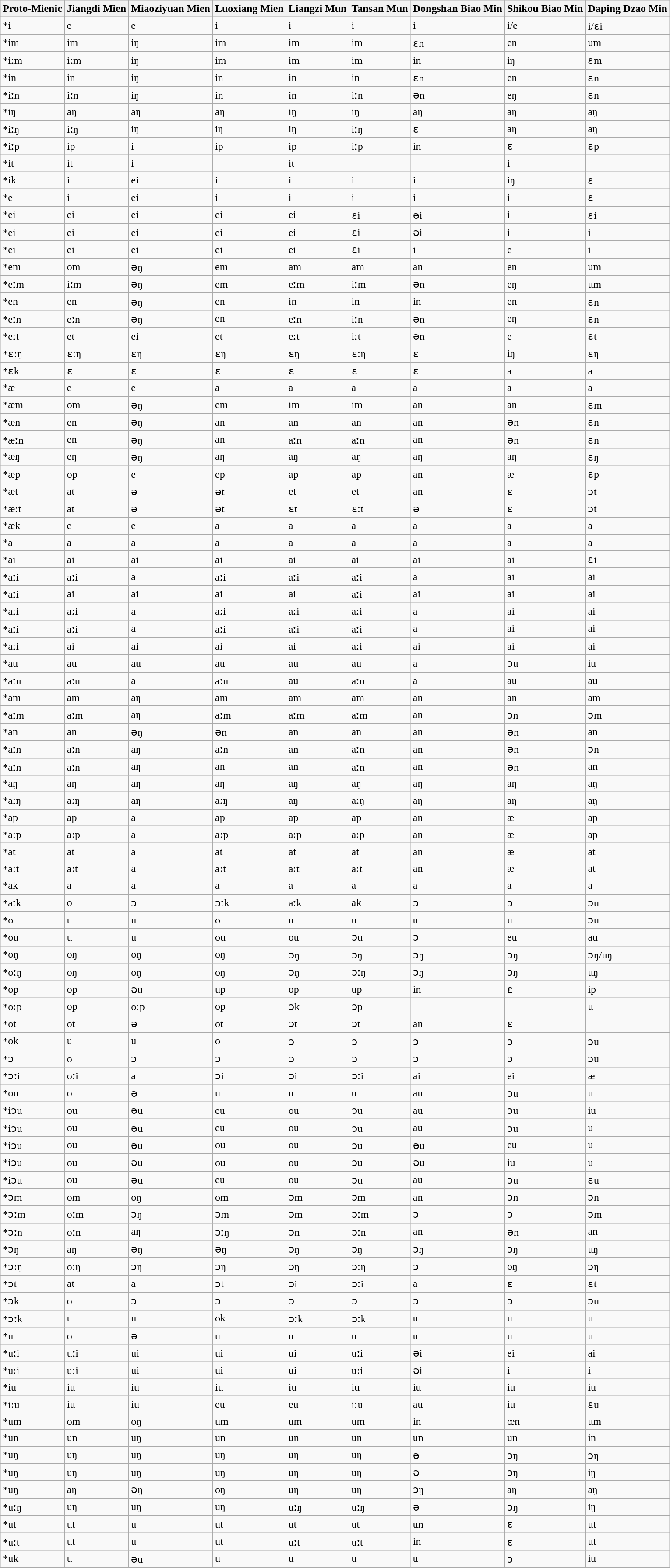<table class="wikitable sortable">
<tr>
<th>Proto-Mienic</th>
<th>Jiangdi Mien</th>
<th>Miaoziyuan Mien</th>
<th>Luoxiang Mien</th>
<th>Liangzi Mun</th>
<th>Tansan Mun</th>
<th>Dongshan Biao Min</th>
<th>Shikou Biao Min</th>
<th>Daping Dzao Min</th>
</tr>
<tr>
<td>*i</td>
<td>e</td>
<td>e</td>
<td>i</td>
<td>i</td>
<td>i</td>
<td>i</td>
<td>i/e</td>
<td>i/ɛi</td>
</tr>
<tr>
<td>*im</td>
<td>im</td>
<td>iŋ</td>
<td>im</td>
<td>im</td>
<td>im</td>
<td>ɛn</td>
<td>en</td>
<td>um</td>
</tr>
<tr>
<td>*iːm</td>
<td>iːm</td>
<td>iŋ</td>
<td>im</td>
<td>im</td>
<td>im</td>
<td>in</td>
<td>iŋ</td>
<td>ɛm</td>
</tr>
<tr>
<td>*in</td>
<td>in</td>
<td>iŋ</td>
<td>in</td>
<td>in</td>
<td>in</td>
<td>ɛn</td>
<td>en</td>
<td>ɛn</td>
</tr>
<tr>
<td>*iːn</td>
<td>iːn</td>
<td>iŋ</td>
<td>in</td>
<td>in</td>
<td>iːn</td>
<td>ən</td>
<td>eŋ</td>
<td>ɛn</td>
</tr>
<tr>
<td>*iŋ</td>
<td>aŋ</td>
<td>aŋ</td>
<td>aŋ</td>
<td>iŋ</td>
<td>iŋ</td>
<td>aŋ</td>
<td>aŋ</td>
<td>aŋ</td>
</tr>
<tr>
<td>*iːŋ</td>
<td>iːŋ</td>
<td>iŋ</td>
<td>iŋ</td>
<td>iŋ</td>
<td>iːŋ</td>
<td>ɛ</td>
<td>aŋ</td>
<td>aŋ</td>
</tr>
<tr>
<td>*iːp</td>
<td>ip</td>
<td>i</td>
<td>ip</td>
<td>ip</td>
<td>iːp</td>
<td>in</td>
<td>ɛ</td>
<td>ɛp</td>
</tr>
<tr>
<td>*it</td>
<td>it</td>
<td>i</td>
<td></td>
<td>it</td>
<td></td>
<td></td>
<td>i</td>
<td></td>
</tr>
<tr>
<td>*ik</td>
<td>i</td>
<td>ei</td>
<td>i</td>
<td>i</td>
<td>i</td>
<td>i</td>
<td>iŋ</td>
<td>ɛ</td>
</tr>
<tr>
<td>*e</td>
<td>i</td>
<td>ei</td>
<td>i</td>
<td>i</td>
<td>i</td>
<td>i</td>
<td>i</td>
<td>ɛ</td>
</tr>
<tr>
<td>*ei</td>
<td>ei</td>
<td>ei</td>
<td>ei</td>
<td>ei</td>
<td>ɛi</td>
<td>əi</td>
<td>i</td>
<td>ɛi</td>
</tr>
<tr>
<td>*ei</td>
<td>ei</td>
<td>ei</td>
<td>ei</td>
<td>ei</td>
<td>ɛi</td>
<td>əi</td>
<td>i</td>
<td>i</td>
</tr>
<tr>
<td>*ei</td>
<td>ei</td>
<td>ei</td>
<td>ei</td>
<td>ei</td>
<td>ɛi</td>
<td>i</td>
<td>e</td>
<td>i</td>
</tr>
<tr>
<td>*em</td>
<td>om</td>
<td>əŋ</td>
<td>em</td>
<td>am</td>
<td>am</td>
<td>an</td>
<td>en</td>
<td>um</td>
</tr>
<tr>
<td>*eːm</td>
<td>iːm</td>
<td>əŋ</td>
<td>em</td>
<td>eːm</td>
<td>iːm</td>
<td>ən</td>
<td>eŋ</td>
<td>um</td>
</tr>
<tr>
<td>*en</td>
<td>en</td>
<td>əŋ</td>
<td>en</td>
<td>in</td>
<td>in</td>
<td>in</td>
<td>en</td>
<td>ɛn</td>
</tr>
<tr>
<td>*eːn</td>
<td>eːn</td>
<td>əŋ</td>
<td>en</td>
<td>eːn</td>
<td>iːn</td>
<td>ən</td>
<td>eŋ</td>
<td>ɛn</td>
</tr>
<tr>
<td>*eːt</td>
<td>et</td>
<td>ei</td>
<td>et</td>
<td>eːt</td>
<td>iːt</td>
<td>ən</td>
<td>e</td>
<td>ɛt</td>
</tr>
<tr>
<td>*ɛːŋ</td>
<td>ɛːŋ</td>
<td>ɛŋ</td>
<td>ɛŋ</td>
<td>ɛŋ</td>
<td>ɛːŋ</td>
<td>ɛ</td>
<td>iŋ</td>
<td>ɛŋ</td>
</tr>
<tr>
<td>*ɛk</td>
<td>ɛ</td>
<td>ɛ</td>
<td>ɛ</td>
<td>ɛ</td>
<td>ɛ</td>
<td>ɛ</td>
<td>a</td>
<td>a</td>
</tr>
<tr>
<td>*æ</td>
<td>e</td>
<td>e</td>
<td>a</td>
<td>a</td>
<td>a</td>
<td>a</td>
<td>a</td>
<td>a</td>
</tr>
<tr>
<td>*æm</td>
<td>om</td>
<td>əŋ</td>
<td>em</td>
<td>im</td>
<td>im</td>
<td>an</td>
<td>an</td>
<td>ɛm</td>
</tr>
<tr>
<td>*æn</td>
<td>en</td>
<td>əŋ</td>
<td>an</td>
<td>an</td>
<td>an</td>
<td>an</td>
<td>ən</td>
<td>ɛn</td>
</tr>
<tr>
<td>*æːn</td>
<td>en</td>
<td>əŋ</td>
<td>an</td>
<td>aːn</td>
<td>aːn</td>
<td>an</td>
<td>ən</td>
<td>ɛn</td>
</tr>
<tr>
<td>*æŋ</td>
<td>eŋ</td>
<td>əŋ</td>
<td>aŋ</td>
<td>aŋ</td>
<td>aŋ</td>
<td>aŋ</td>
<td>aŋ</td>
<td>ɛŋ</td>
</tr>
<tr>
<td>*æp</td>
<td>op</td>
<td>e</td>
<td>ep</td>
<td>ap</td>
<td>ap</td>
<td>an</td>
<td>æ</td>
<td>ɛp</td>
</tr>
<tr>
<td>*æt</td>
<td>at</td>
<td>ə</td>
<td>ət</td>
<td>et</td>
<td>et</td>
<td>an</td>
<td>ɛ</td>
<td>ɔt</td>
</tr>
<tr>
<td>*æːt</td>
<td>at</td>
<td>ə</td>
<td>ət</td>
<td>ɛt</td>
<td>ɛːt</td>
<td>ə</td>
<td>ɛ</td>
<td>ɔt</td>
</tr>
<tr>
<td>*æk</td>
<td>e</td>
<td>e</td>
<td>a</td>
<td>a</td>
<td>a</td>
<td>a</td>
<td>a</td>
<td>a</td>
</tr>
<tr>
<td>*a</td>
<td>a</td>
<td>a</td>
<td>a</td>
<td>a</td>
<td>a</td>
<td>a</td>
<td>a</td>
<td>a</td>
</tr>
<tr>
<td>*ai</td>
<td>ai</td>
<td>ai</td>
<td>ai</td>
<td>ai</td>
<td>ai</td>
<td>ai</td>
<td>ai</td>
<td>ɛi</td>
</tr>
<tr>
<td>*aːi</td>
<td>aːi</td>
<td>a</td>
<td>aːi</td>
<td>aːi</td>
<td>aːi</td>
<td>a</td>
<td>ai</td>
<td>ai</td>
</tr>
<tr>
<td>*aːi</td>
<td>ai</td>
<td>ai</td>
<td>ai</td>
<td>ai</td>
<td>aːi</td>
<td>ai</td>
<td>ai</td>
<td>ai</td>
</tr>
<tr>
<td>*aːi</td>
<td>aːi</td>
<td>a</td>
<td>aːi</td>
<td>aːi</td>
<td>aːi</td>
<td>a</td>
<td>ai</td>
<td>ai</td>
</tr>
<tr>
<td>*aːi</td>
<td>aːi</td>
<td>a</td>
<td>aːi</td>
<td>aːi</td>
<td>aːi</td>
<td>a</td>
<td>ai</td>
<td>ai</td>
</tr>
<tr>
<td>*aːi</td>
<td>ai</td>
<td>ai</td>
<td>ai</td>
<td>ai</td>
<td>aːi</td>
<td>ai</td>
<td>ai</td>
<td>ai</td>
</tr>
<tr>
<td>*au</td>
<td>au</td>
<td>au</td>
<td>au</td>
<td>au</td>
<td>au</td>
<td>a</td>
<td>ɔu</td>
<td>iu</td>
</tr>
<tr>
<td>*aːu</td>
<td>aːu</td>
<td>a</td>
<td>aːu</td>
<td>au</td>
<td>aːu</td>
<td>a</td>
<td>au</td>
<td>au</td>
</tr>
<tr>
<td>*am</td>
<td>am</td>
<td>aŋ</td>
<td>am</td>
<td>am</td>
<td>am</td>
<td>an</td>
<td>an</td>
<td>am</td>
</tr>
<tr>
<td>*aːm</td>
<td>aːm</td>
<td>aŋ</td>
<td>aːm</td>
<td>aːm</td>
<td>aːm</td>
<td>an</td>
<td>ɔn</td>
<td>ɔm</td>
</tr>
<tr>
<td>*an</td>
<td>an</td>
<td>əŋ</td>
<td>ən</td>
<td>an</td>
<td>an</td>
<td>an</td>
<td>ən</td>
<td>an</td>
</tr>
<tr>
<td>*aːn</td>
<td>aːn</td>
<td>aŋ</td>
<td>aːn</td>
<td>an</td>
<td>aːn</td>
<td>an</td>
<td>ən</td>
<td>ɔn</td>
</tr>
<tr>
<td>*aːn</td>
<td>aːn</td>
<td>aŋ</td>
<td>an</td>
<td>an</td>
<td>aːn</td>
<td>an</td>
<td>ən</td>
<td>an</td>
</tr>
<tr>
<td>*aŋ</td>
<td>aŋ</td>
<td>aŋ</td>
<td>aŋ</td>
<td>aŋ</td>
<td>aŋ</td>
<td>aŋ</td>
<td>aŋ</td>
<td>aŋ</td>
</tr>
<tr>
<td>*aːŋ</td>
<td>aːŋ</td>
<td>aŋ</td>
<td>aːŋ</td>
<td>aŋ</td>
<td>aːŋ</td>
<td>aŋ</td>
<td>aŋ</td>
<td>aŋ</td>
</tr>
<tr>
<td>*ap</td>
<td>ap</td>
<td>a</td>
<td>ap</td>
<td>ap</td>
<td>ap</td>
<td>an</td>
<td>æ</td>
<td>ap</td>
</tr>
<tr>
<td>*aːp</td>
<td>aːp</td>
<td>a</td>
<td>aːp</td>
<td>aːp</td>
<td>aːp</td>
<td>an</td>
<td>æ</td>
<td>ap</td>
</tr>
<tr>
<td>*at</td>
<td>at</td>
<td>a</td>
<td>at</td>
<td>at</td>
<td>at</td>
<td>an</td>
<td>æ</td>
<td>at</td>
</tr>
<tr>
<td>*aːt</td>
<td>aːt</td>
<td>a</td>
<td>aːt</td>
<td>aːt</td>
<td>aːt</td>
<td>an</td>
<td>æ</td>
<td>at</td>
</tr>
<tr>
<td>*ak</td>
<td>a</td>
<td>a</td>
<td>a</td>
<td>a</td>
<td>a</td>
<td>a</td>
<td>a</td>
<td>a</td>
</tr>
<tr>
<td>*aːk</td>
<td>o</td>
<td>ɔ</td>
<td>ɔːk</td>
<td>aːk</td>
<td>ak</td>
<td>ɔ</td>
<td>ɔ</td>
<td>ɔu</td>
</tr>
<tr>
<td>*o</td>
<td>u</td>
<td>u</td>
<td>o</td>
<td>u</td>
<td>u</td>
<td>u</td>
<td>u</td>
<td>ɔu</td>
</tr>
<tr>
<td>*ou</td>
<td>u</td>
<td>u</td>
<td>ou</td>
<td>ou</td>
<td>ɔu</td>
<td>ɔ</td>
<td>eu</td>
<td>au</td>
</tr>
<tr>
<td>*oŋ</td>
<td>oŋ</td>
<td>oŋ</td>
<td>oŋ</td>
<td>ɔŋ</td>
<td>ɔŋ</td>
<td>ɔŋ</td>
<td>ɔŋ</td>
<td>ɔŋ/uŋ</td>
</tr>
<tr>
<td>*oːŋ</td>
<td>oŋ</td>
<td>oŋ</td>
<td>oŋ</td>
<td>ɔŋ</td>
<td>ɔːŋ</td>
<td>ɔŋ</td>
<td>ɔŋ</td>
<td>uŋ</td>
</tr>
<tr>
<td>*op</td>
<td>op</td>
<td>əu</td>
<td>up</td>
<td>op</td>
<td>up</td>
<td>in</td>
<td>ɛ</td>
<td>ip</td>
</tr>
<tr>
<td>*oːp</td>
<td>op</td>
<td>oːp</td>
<td>op</td>
<td>ɔk</td>
<td>ɔp</td>
<td></td>
<td></td>
<td>u</td>
</tr>
<tr>
<td>*ot</td>
<td>ot</td>
<td>ə</td>
<td>ot</td>
<td>ɔt</td>
<td>ɔt</td>
<td>an</td>
<td>ɛ</td>
<td></td>
</tr>
<tr>
<td>*ok</td>
<td>u</td>
<td>u</td>
<td>o</td>
<td>ɔ</td>
<td>ɔ</td>
<td>ɔ</td>
<td>ɔ</td>
<td>ɔu</td>
</tr>
<tr>
<td>*ɔ</td>
<td>o</td>
<td>ɔ</td>
<td>ɔ</td>
<td>ɔ</td>
<td>ɔ</td>
<td>ɔ</td>
<td>ɔ</td>
<td>ɔu</td>
</tr>
<tr>
<td>*ɔːi</td>
<td>oːi</td>
<td>a</td>
<td>ɔi</td>
<td>ɔi</td>
<td>ɔːi</td>
<td>ai</td>
<td>ei</td>
<td>æ</td>
</tr>
<tr>
<td>*ou</td>
<td>o</td>
<td>ə</td>
<td>u</td>
<td>u</td>
<td>u</td>
<td>au</td>
<td>ɔu</td>
<td>u</td>
</tr>
<tr>
<td>*iɔu</td>
<td>ou</td>
<td>əu</td>
<td>eu</td>
<td>ou</td>
<td>ɔu</td>
<td>au</td>
<td>ɔu</td>
<td>iu</td>
</tr>
<tr>
<td>*iɔu</td>
<td>ou</td>
<td>əu</td>
<td>eu</td>
<td>ou</td>
<td>ɔu</td>
<td>au</td>
<td>ɔu</td>
<td>u</td>
</tr>
<tr>
<td>*iɔu</td>
<td>ou</td>
<td>əu</td>
<td>ou</td>
<td>ou</td>
<td>ɔu</td>
<td>əu</td>
<td>eu</td>
<td>u</td>
</tr>
<tr>
<td>*iɔu</td>
<td>ou</td>
<td>əu</td>
<td>ou</td>
<td>ou</td>
<td>ɔu</td>
<td>əu</td>
<td>iu</td>
<td>u</td>
</tr>
<tr>
<td>*iɔu</td>
<td>ou</td>
<td>əu</td>
<td>eu</td>
<td>ou</td>
<td>ɔu</td>
<td>au</td>
<td>ɔu</td>
<td>ɛu</td>
</tr>
<tr>
<td>*ɔm</td>
<td>om</td>
<td>oŋ</td>
<td>om</td>
<td>ɔm</td>
<td>ɔm</td>
<td>an</td>
<td>ɔn</td>
<td>ɔn</td>
</tr>
<tr>
<td>*ɔːm</td>
<td>oːm</td>
<td>ɔŋ</td>
<td>ɔm</td>
<td>ɔm</td>
<td>ɔːm</td>
<td>ɔ</td>
<td>ɔ</td>
<td>ɔm</td>
</tr>
<tr>
<td>*ɔːn</td>
<td>oːn</td>
<td>aŋ</td>
<td>ɔːŋ</td>
<td>ɔn</td>
<td>ɔːn</td>
<td>an</td>
<td>ən</td>
<td>an</td>
</tr>
<tr>
<td>*ɔŋ</td>
<td>aŋ</td>
<td>əŋ</td>
<td>əŋ</td>
<td>ɔŋ</td>
<td>ɔŋ</td>
<td>ɔŋ</td>
<td>ɔŋ</td>
<td>uŋ</td>
</tr>
<tr>
<td>*ɔːŋ</td>
<td>oːŋ</td>
<td>ɔŋ</td>
<td>ɔŋ</td>
<td>ɔŋ</td>
<td>ɔːŋ</td>
<td>ɔ</td>
<td>oŋ</td>
<td>ɔŋ</td>
</tr>
<tr>
<td>*ɔt</td>
<td>at</td>
<td>a</td>
<td>ɔt</td>
<td>ɔi</td>
<td>ɔːi</td>
<td>a</td>
<td>ɛ</td>
<td>ɛt</td>
</tr>
<tr>
<td>*ɔk</td>
<td>o</td>
<td>ɔ</td>
<td>ɔ</td>
<td>ɔ</td>
<td>ɔ</td>
<td>ɔ</td>
<td>ɔ</td>
<td>ɔu</td>
</tr>
<tr>
<td>*ɔːk</td>
<td>u</td>
<td>u</td>
<td>ok</td>
<td>ɔːk</td>
<td>ɔːk</td>
<td>u</td>
<td>u</td>
<td>u</td>
</tr>
<tr>
<td>*u</td>
<td>o</td>
<td>ə</td>
<td>u</td>
<td>u</td>
<td>u</td>
<td>u</td>
<td>u</td>
<td>u</td>
</tr>
<tr>
<td>*uːi</td>
<td>uːi</td>
<td>ui</td>
<td>ui</td>
<td>ui</td>
<td>uːi</td>
<td>əi</td>
<td>ei</td>
<td>ai</td>
</tr>
<tr>
<td>*uːi</td>
<td>uːi</td>
<td>ui</td>
<td>ui</td>
<td>ui</td>
<td>uːi</td>
<td>əi</td>
<td>i</td>
<td>i</td>
</tr>
<tr>
<td>*iu</td>
<td>iu</td>
<td>iu</td>
<td>iu</td>
<td>iu</td>
<td>iu</td>
<td>iu</td>
<td>iu</td>
<td>iu</td>
</tr>
<tr>
<td>*iːu</td>
<td>iu</td>
<td>iu</td>
<td>eu</td>
<td>eu</td>
<td>iːu</td>
<td>au</td>
<td>iu</td>
<td>ɛu</td>
</tr>
<tr>
<td>*um</td>
<td>om</td>
<td>oŋ</td>
<td>um</td>
<td>um</td>
<td>um</td>
<td>in</td>
<td>œn</td>
<td>um</td>
</tr>
<tr>
<td>*un</td>
<td>un</td>
<td>uŋ</td>
<td>un</td>
<td>un</td>
<td>un</td>
<td>un</td>
<td>un</td>
<td>in</td>
</tr>
<tr>
<td>*uŋ</td>
<td>uŋ</td>
<td>uŋ</td>
<td>uŋ</td>
<td>uŋ</td>
<td>uŋ</td>
<td>ə</td>
<td>ɔŋ</td>
<td>ɔŋ</td>
</tr>
<tr>
<td>*uŋ</td>
<td>uŋ</td>
<td>uŋ</td>
<td>uŋ</td>
<td>uŋ</td>
<td>uŋ</td>
<td>ə</td>
<td>ɔŋ</td>
<td>iŋ</td>
</tr>
<tr>
<td>*uŋ</td>
<td>aŋ</td>
<td>əŋ</td>
<td>oŋ</td>
<td>uŋ</td>
<td>uŋ</td>
<td>ɔŋ</td>
<td>aŋ</td>
<td>aŋ</td>
</tr>
<tr>
<td>*uːŋ</td>
<td>uŋ</td>
<td>uŋ</td>
<td>uŋ</td>
<td>uːŋ</td>
<td>uːŋ</td>
<td>ə</td>
<td>ɔŋ</td>
<td>iŋ</td>
</tr>
<tr>
<td>*ut</td>
<td>ut</td>
<td>u</td>
<td>ut</td>
<td>ut</td>
<td>ut</td>
<td>un</td>
<td>ɛ</td>
<td>ut</td>
</tr>
<tr>
<td>*uːt</td>
<td>ut</td>
<td>u</td>
<td>ut</td>
<td>uːt</td>
<td>uːt</td>
<td>in</td>
<td>ɛ</td>
<td>ut</td>
</tr>
<tr>
<td>*uk</td>
<td>u</td>
<td>əu</td>
<td>u</td>
<td>u</td>
<td>u</td>
<td>u</td>
<td>ɔ</td>
<td>iu</td>
</tr>
</table>
